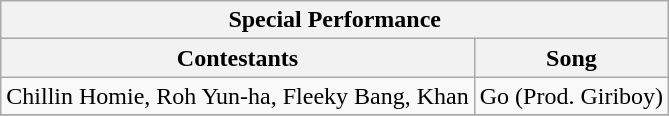<table class="wikitable" style="text-align:center" border="2">
<tr>
<th colspan="7">Special Performance</th>
</tr>
<tr>
<th>Contestants</th>
<th>Song</th>
</tr>
<tr>
<td>Chillin Homie, Roh Yun-ha, Fleeky Bang, Khan</td>
<td>Go (Prod. Giriboy)</td>
</tr>
<tr>
</tr>
</table>
